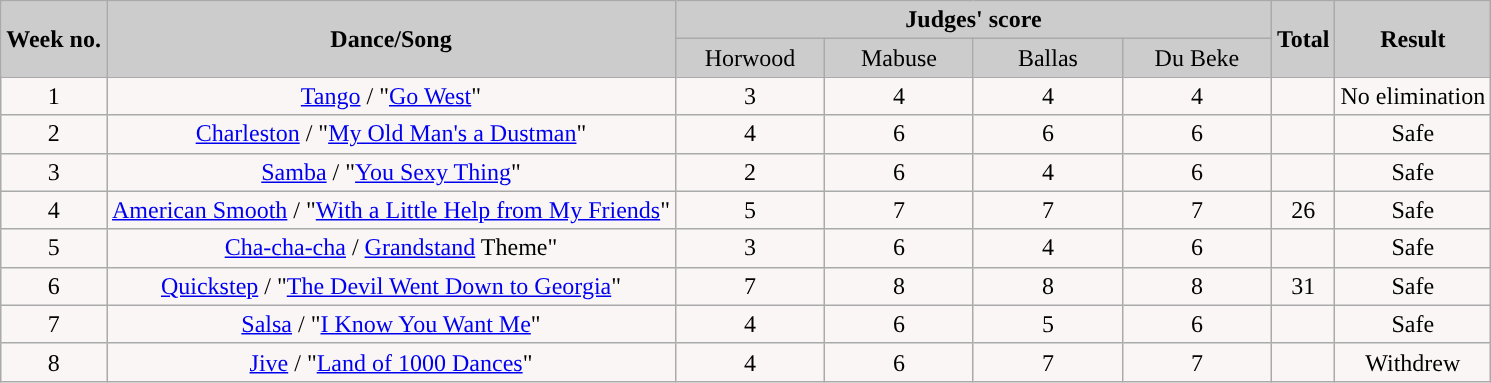<table class="wikitable collapsible collapsed">
<tr>
<th rowspan="2" style="background:#ccc; text-align:Center;">Week no.</th>
<th rowspan="2" style="background:#ccc; text-align:Center;">Dance/Song</th>
<th colspan="4" style="background:#ccc; text-align:Center;">Judges' score</th>
<th rowspan="2" style="background:#ccc; text-align:Center;">Total</th>
<th rowspan="2" style="background:#ccc; text-align:Center;">Result</th>
</tr>
<tr style="text-align:center; background:#ccc;">
<td style="width:10%; ">Horwood</td>
<td style="width:10%; ">Mabuse</td>
<td style="width:10%; ">Ballas</td>
<td style="width:10%; ">Du Beke</td>
</tr>
<tr style="text-align:center; background:#faf6f6">
<td>1</td>
<td style="text-align:center; background:#faf6f6;"><a href='#'>Tango</a> / "<a href='#'>Go West</a>"</td>
<td style="text-align:center; background:#faf6f6;">3</td>
<td style="text-align:center; background:#faf6f6;">4</td>
<td style="text-align:center; background:#faf6f6;">4</td>
<td style="text-align:center; background:#faf6f6;">4</td>
<td style="text-align:center; background:#faf6f6;"></td>
<td style="text-align:center; background:#faf6f6;">No elimination</td>
</tr>
<tr>
<td style="text-align:center; background:#faf6f6;">2</td>
<td style="text-align:center; background:#faf6f6;"><a href='#'>Charleston</a> / "<a href='#'>My Old Man's a Dustman</a>"</td>
<td style="text-align:center; background:#faf6f6;">4</td>
<td style="text-align:center; background:#faf6f6;">6</td>
<td style="text-align:center; background:#faf6f6;">6</td>
<td style="text-align:center; background:#faf6f6;">6</td>
<td style="text-align:center; background:#faf6f6;"></td>
<td style="text-align:center; background:#faf6f6;">Safe</td>
</tr>
<tr>
<td style="text-align:center; background:#faf6f6;">3</td>
<td style="text-align:center; background:#faf6f6;"><a href='#'>Samba</a> / "<a href='#'>You Sexy Thing</a>"</td>
<td style="text-align:center; background:#faf6f6;">2</td>
<td style="text-align:center; background:#faf6f6;">6</td>
<td style="text-align:center; background:#faf6f6;">4</td>
<td style="text-align:center; background:#faf6f6;">6</td>
<td style="text-align:center; background:#faf6f6;"></td>
<td style="text-align:center; background:#faf6f6;">Safe</td>
</tr>
<tr>
<td style="text-align:center; background:#faf6f6;">4</td>
<td style="text-align:center; background:#faf6f6;"><a href='#'>American Smooth</a> / "<a href='#'>With a Little Help from My Friends</a>"</td>
<td style="text-align:center; background:#faf6f6;">5</td>
<td style="text-align:center; background:#faf6f6;">7</td>
<td style="text-align:center; background:#faf6f6;">7</td>
<td style="text-align:center; background:#faf6f6;">7</td>
<td style="text-align:center; background:#faf6f6;">26</td>
<td style="text-align:center; background:#faf6f6;">Safe</td>
</tr>
<tr>
<td style="text-align:center; background:#faf6f6;">5</td>
<td style="text-align:center; background:#faf6f6;"><a href='#'>Cha-cha-cha</a> / <a href='#'>Grandstand</a> Theme"</td>
<td style="text-align:center; background:#faf6f6;">3</td>
<td style="text-align:center; background:#faf6f6;">6</td>
<td style="text-align:center; background:#faf6f6;">4</td>
<td style="text-align:center; background:#faf6f6;">6</td>
<td style="text-align:center; background:#faf6f6;"></td>
<td style="text-align:center; background:#faf6f6;">Safe</td>
</tr>
<tr>
<td style="text-align:center; background:#faf6f6;">6</td>
<td style="text-align:center; background:#faf6f6;"><a href='#'>Quickstep</a> / "<a href='#'>The Devil Went Down to Georgia</a>"</td>
<td style="text-align:center; background:#faf6f6;">7</td>
<td style="text-align:center; background:#faf6f6;">8</td>
<td style="text-align:center; background:#faf6f6;">8</td>
<td style="text-align:center; background:#faf6f6;">8</td>
<td style="text-align:center; background:#faf6f6;">31</td>
<td style="text-align:center; background:#faf6f6;">Safe</td>
</tr>
<tr>
<td style="text-align:center; background:#faf6f6;">7</td>
<td style="text-align:center; background:#faf6f6;"><a href='#'>Salsa</a> / "<a href='#'>I Know You Want Me</a>"</td>
<td style="text-align:center; background:#faf6f6;">4</td>
<td style="text-align:center; background:#faf6f6;">6</td>
<td style="text-align:center; background:#faf6f6;">5</td>
<td style="text-align:center; background:#faf6f6;">6</td>
<td style="text-align:center; background:#faf6f6;"></td>
<td style="text-align:center; background:#faf6f6;">Safe</td>
</tr>
<tr>
<td style="text-align:center; background:#faf6f6;">8</td>
<td style="text-align:center; background:#faf6f6;"><a href='#'>Jive</a> / "<a href='#'>Land of 1000 Dances</a>"</td>
<td style="text-align:center; background:#faf6f6;">4</td>
<td style="text-align:center; background:#faf6f6;">6</td>
<td style="text-align:center; background:#faf6f6;">7</td>
<td style="text-align:center; background:#faf6f6;">7</td>
<td style="text-align:center; background:#faf6f6;"></td>
<td style="text-align:center; background:#faf6f6;">Withdrew</td>
</tr>
</table>
